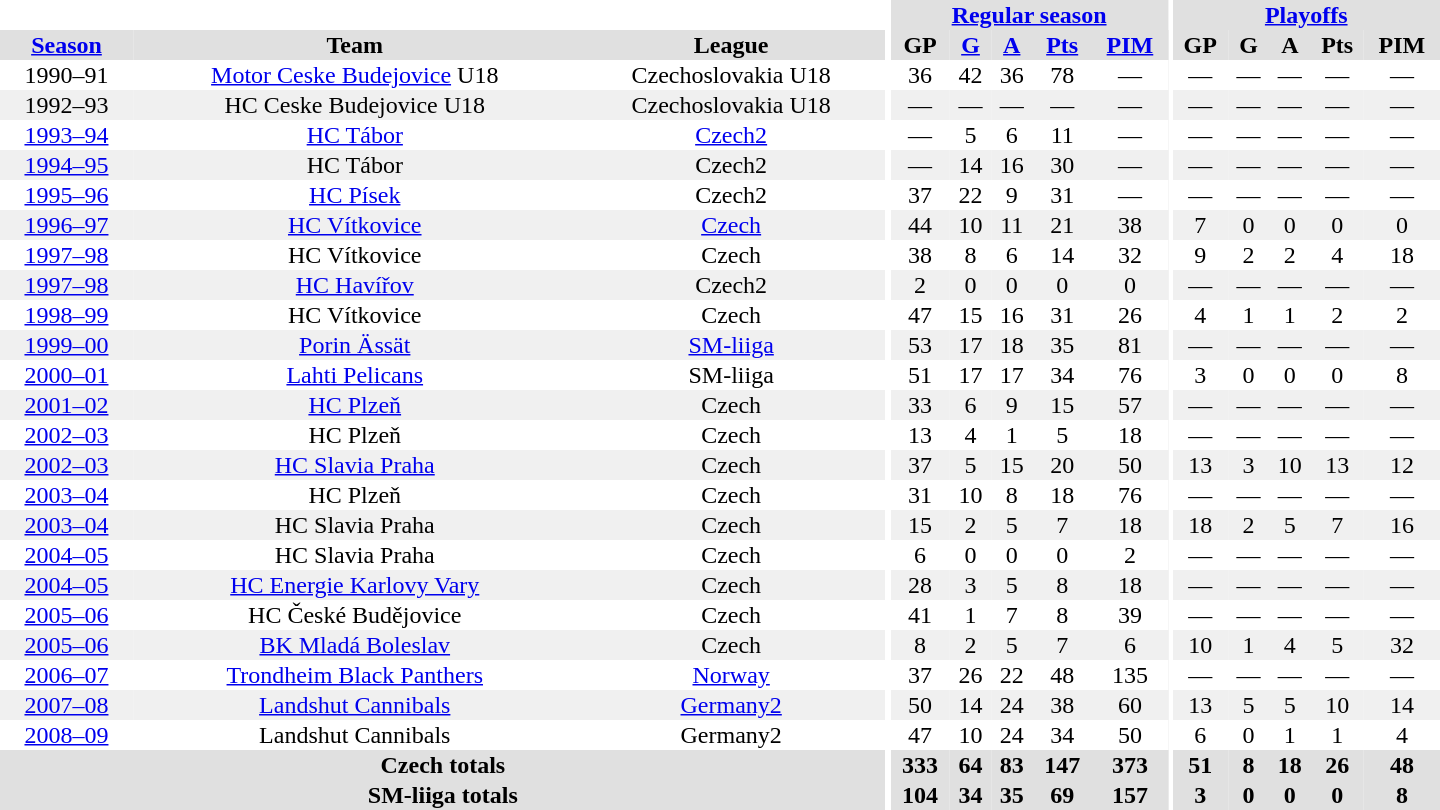<table border="0" cellpadding="1" cellspacing="0" style="text-align:center; width:60em">
<tr bgcolor="#e0e0e0">
<th colspan="3" bgcolor="#ffffff"></th>
<th rowspan="99" bgcolor="#ffffff"></th>
<th colspan="5"><a href='#'>Regular season</a></th>
<th rowspan="99" bgcolor="#ffffff"></th>
<th colspan="5"><a href='#'>Playoffs</a></th>
</tr>
<tr bgcolor="#e0e0e0">
<th><a href='#'>Season</a></th>
<th>Team</th>
<th>League</th>
<th>GP</th>
<th><a href='#'>G</a></th>
<th><a href='#'>A</a></th>
<th><a href='#'>Pts</a></th>
<th><a href='#'>PIM</a></th>
<th>GP</th>
<th>G</th>
<th>A</th>
<th>Pts</th>
<th>PIM</th>
</tr>
<tr>
<td>1990–91</td>
<td><a href='#'>Motor Ceske Budejovice</a> U18</td>
<td>Czechoslovakia U18</td>
<td>36</td>
<td>42</td>
<td>36</td>
<td>78</td>
<td>—</td>
<td>—</td>
<td>—</td>
<td>—</td>
<td>—</td>
<td>—</td>
</tr>
<tr bgcolor="#f0f0f0">
<td>1992–93</td>
<td>HC Ceske Budejovice U18</td>
<td>Czechoslovakia U18</td>
<td>—</td>
<td>—</td>
<td>—</td>
<td>—</td>
<td>—</td>
<td>—</td>
<td>—</td>
<td>—</td>
<td>—</td>
<td>—</td>
</tr>
<tr>
<td><a href='#'>1993–94</a></td>
<td><a href='#'>HC Tábor</a></td>
<td><a href='#'>Czech2</a></td>
<td>—</td>
<td>5</td>
<td>6</td>
<td>11</td>
<td>—</td>
<td>—</td>
<td>—</td>
<td>—</td>
<td>—</td>
<td>—</td>
</tr>
<tr bgcolor="#f0f0f0">
<td><a href='#'>1994–95</a></td>
<td>HC Tábor</td>
<td>Czech2</td>
<td>—</td>
<td>14</td>
<td>16</td>
<td>30</td>
<td>—</td>
<td>—</td>
<td>—</td>
<td>—</td>
<td>—</td>
<td>—</td>
</tr>
<tr>
<td><a href='#'>1995–96</a></td>
<td><a href='#'>HC Písek</a></td>
<td>Czech2</td>
<td>37</td>
<td>22</td>
<td>9</td>
<td>31</td>
<td>—</td>
<td>—</td>
<td>—</td>
<td>—</td>
<td>—</td>
<td>—</td>
</tr>
<tr bgcolor="#f0f0f0">
<td><a href='#'>1996–97</a></td>
<td><a href='#'>HC Vítkovice</a></td>
<td><a href='#'>Czech</a></td>
<td>44</td>
<td>10</td>
<td>11</td>
<td>21</td>
<td>38</td>
<td>7</td>
<td>0</td>
<td>0</td>
<td>0</td>
<td>0</td>
</tr>
<tr>
<td><a href='#'>1997–98</a></td>
<td>HC Vítkovice</td>
<td>Czech</td>
<td>38</td>
<td>8</td>
<td>6</td>
<td>14</td>
<td>32</td>
<td>9</td>
<td>2</td>
<td>2</td>
<td>4</td>
<td>18</td>
</tr>
<tr bgcolor="#f0f0f0">
<td><a href='#'>1997–98</a></td>
<td><a href='#'>HC Havířov</a></td>
<td>Czech2</td>
<td>2</td>
<td>0</td>
<td>0</td>
<td>0</td>
<td>0</td>
<td>—</td>
<td>—</td>
<td>—</td>
<td>—</td>
<td>—</td>
</tr>
<tr>
<td><a href='#'>1998–99</a></td>
<td>HC Vítkovice</td>
<td>Czech</td>
<td>47</td>
<td>15</td>
<td>16</td>
<td>31</td>
<td>26</td>
<td>4</td>
<td>1</td>
<td>1</td>
<td>2</td>
<td>2</td>
</tr>
<tr bgcolor="#f0f0f0">
<td><a href='#'>1999–00</a></td>
<td><a href='#'>Porin Ässät</a></td>
<td><a href='#'>SM-liiga</a></td>
<td>53</td>
<td>17</td>
<td>18</td>
<td>35</td>
<td>81</td>
<td>—</td>
<td>—</td>
<td>—</td>
<td>—</td>
<td>—</td>
</tr>
<tr>
<td><a href='#'>2000–01</a></td>
<td><a href='#'>Lahti Pelicans</a></td>
<td>SM-liiga</td>
<td>51</td>
<td>17</td>
<td>17</td>
<td>34</td>
<td>76</td>
<td>3</td>
<td>0</td>
<td>0</td>
<td>0</td>
<td>8</td>
</tr>
<tr bgcolor="#f0f0f0">
<td><a href='#'>2001–02</a></td>
<td><a href='#'>HC Plzeň</a></td>
<td>Czech</td>
<td>33</td>
<td>6</td>
<td>9</td>
<td>15</td>
<td>57</td>
<td>—</td>
<td>—</td>
<td>—</td>
<td>—</td>
<td>—</td>
</tr>
<tr>
<td><a href='#'>2002–03</a></td>
<td>HC Plzeň</td>
<td>Czech</td>
<td>13</td>
<td>4</td>
<td>1</td>
<td>5</td>
<td>18</td>
<td>—</td>
<td>—</td>
<td>—</td>
<td>—</td>
<td>—</td>
</tr>
<tr bgcolor="#f0f0f0">
<td><a href='#'>2002–03</a></td>
<td><a href='#'>HC Slavia Praha</a></td>
<td>Czech</td>
<td>37</td>
<td>5</td>
<td>15</td>
<td>20</td>
<td>50</td>
<td>13</td>
<td>3</td>
<td>10</td>
<td>13</td>
<td>12</td>
</tr>
<tr>
<td><a href='#'>2003–04</a></td>
<td>HC Plzeň</td>
<td>Czech</td>
<td>31</td>
<td>10</td>
<td>8</td>
<td>18</td>
<td>76</td>
<td>—</td>
<td>—</td>
<td>—</td>
<td>—</td>
<td>—</td>
</tr>
<tr bgcolor="#f0f0f0">
<td><a href='#'>2003–04</a></td>
<td>HC Slavia Praha</td>
<td>Czech</td>
<td>15</td>
<td>2</td>
<td>5</td>
<td>7</td>
<td>18</td>
<td>18</td>
<td>2</td>
<td>5</td>
<td>7</td>
<td>16</td>
</tr>
<tr>
<td><a href='#'>2004–05</a></td>
<td>HC Slavia Praha</td>
<td>Czech</td>
<td>6</td>
<td>0</td>
<td>0</td>
<td>0</td>
<td>2</td>
<td>—</td>
<td>—</td>
<td>—</td>
<td>—</td>
<td>—</td>
</tr>
<tr bgcolor="#f0f0f0">
<td><a href='#'>2004–05</a></td>
<td><a href='#'>HC Energie Karlovy Vary</a></td>
<td>Czech</td>
<td>28</td>
<td>3</td>
<td>5</td>
<td>8</td>
<td>18</td>
<td>—</td>
<td>—</td>
<td>—</td>
<td>—</td>
<td>—</td>
</tr>
<tr>
<td><a href='#'>2005–06</a></td>
<td>HC České Budějovice</td>
<td>Czech</td>
<td>41</td>
<td>1</td>
<td>7</td>
<td>8</td>
<td>39</td>
<td>—</td>
<td>—</td>
<td>—</td>
<td>—</td>
<td>—</td>
</tr>
<tr bgcolor="#f0f0f0">
<td><a href='#'>2005–06</a></td>
<td><a href='#'>BK Mladá Boleslav</a></td>
<td>Czech</td>
<td>8</td>
<td>2</td>
<td>5</td>
<td>7</td>
<td>6</td>
<td>10</td>
<td>1</td>
<td>4</td>
<td>5</td>
<td>32</td>
</tr>
<tr>
<td><a href='#'>2006–07</a></td>
<td><a href='#'>Trondheim Black Panthers</a></td>
<td><a href='#'>Norway</a></td>
<td>37</td>
<td>26</td>
<td>22</td>
<td>48</td>
<td>135</td>
<td>—</td>
<td>—</td>
<td>—</td>
<td>—</td>
<td>—</td>
</tr>
<tr bgcolor="#f0f0f0">
<td><a href='#'>2007–08</a></td>
<td><a href='#'>Landshut Cannibals</a></td>
<td><a href='#'>Germany2</a></td>
<td>50</td>
<td>14</td>
<td>24</td>
<td>38</td>
<td>60</td>
<td>13</td>
<td>5</td>
<td>5</td>
<td>10</td>
<td>14</td>
</tr>
<tr>
<td><a href='#'>2008–09</a></td>
<td>Landshut Cannibals</td>
<td>Germany2</td>
<td>47</td>
<td>10</td>
<td>24</td>
<td>34</td>
<td>50</td>
<td>6</td>
<td>0</td>
<td>1</td>
<td>1</td>
<td>4</td>
</tr>
<tr>
</tr>
<tr ALIGN="center" bgcolor="#e0e0e0">
<th colspan="3">Czech totals</th>
<th ALIGN="center">333</th>
<th ALIGN="center">64</th>
<th ALIGN="center">83</th>
<th ALIGN="center">147</th>
<th ALIGN="center">373</th>
<th ALIGN="center">51</th>
<th ALIGN="center">8</th>
<th ALIGN="center">18</th>
<th ALIGN="center">26</th>
<th ALIGN="center">48</th>
</tr>
<tr>
</tr>
<tr ALIGN="center" bgcolor="#e0e0e0">
<th colspan="3">SM-liiga totals</th>
<th ALIGN="center">104</th>
<th ALIGN="center">34</th>
<th ALIGN="center">35</th>
<th ALIGN="center">69</th>
<th ALIGN="center">157</th>
<th ALIGN="center">3</th>
<th ALIGN="center">0</th>
<th ALIGN="center">0</th>
<th ALIGN="center">0</th>
<th ALIGN="center">8</th>
</tr>
</table>
